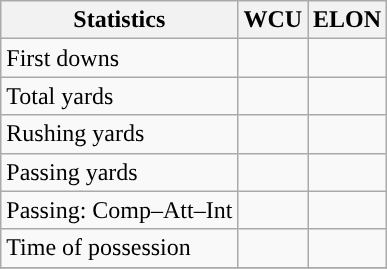<table class="wikitable" style="float: left;">
<tr>
<th>Statistics</th>
<th>WCU</th>
<th>ELON</th>
</tr>
<tr>
<td>First downs</td>
<td></td>
<td></td>
</tr>
<tr>
<td>Total yards</td>
<td></td>
<td></td>
</tr>
<tr>
<td>Rushing yards</td>
<td></td>
<td></td>
</tr>
<tr>
<td>Passing yards</td>
<td></td>
<td></td>
</tr>
<tr>
<td>Passing: Comp–Att–Int</td>
<td></td>
<td></td>
</tr>
<tr>
<td>Time of possession</td>
<td></td>
<td></td>
</tr>
<tr>
</tr>
</table>
